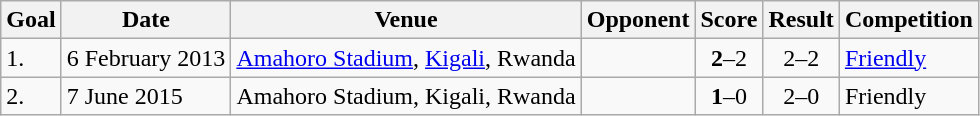<table class="wikitable plainrowheaders sortable">
<tr>
<th>Goal</th>
<th>Date</th>
<th>Venue</th>
<th>Opponent</th>
<th>Score</th>
<th>Result</th>
<th>Competition</th>
</tr>
<tr>
<td>1.</td>
<td>6 February 2013</td>
<td><a href='#'>Amahoro Stadium</a>, <a href='#'>Kigali</a>, Rwanda</td>
<td></td>
<td align=center><strong>2</strong>–2</td>
<td align=center>2–2</td>
<td><a href='#'>Friendly</a></td>
</tr>
<tr>
<td>2.</td>
<td>7 June 2015</td>
<td>Amahoro Stadium, Kigali, Rwanda</td>
<td></td>
<td align=center><strong>1</strong>–0</td>
<td align=center>2–0</td>
<td>Friendly</td>
</tr>
</table>
